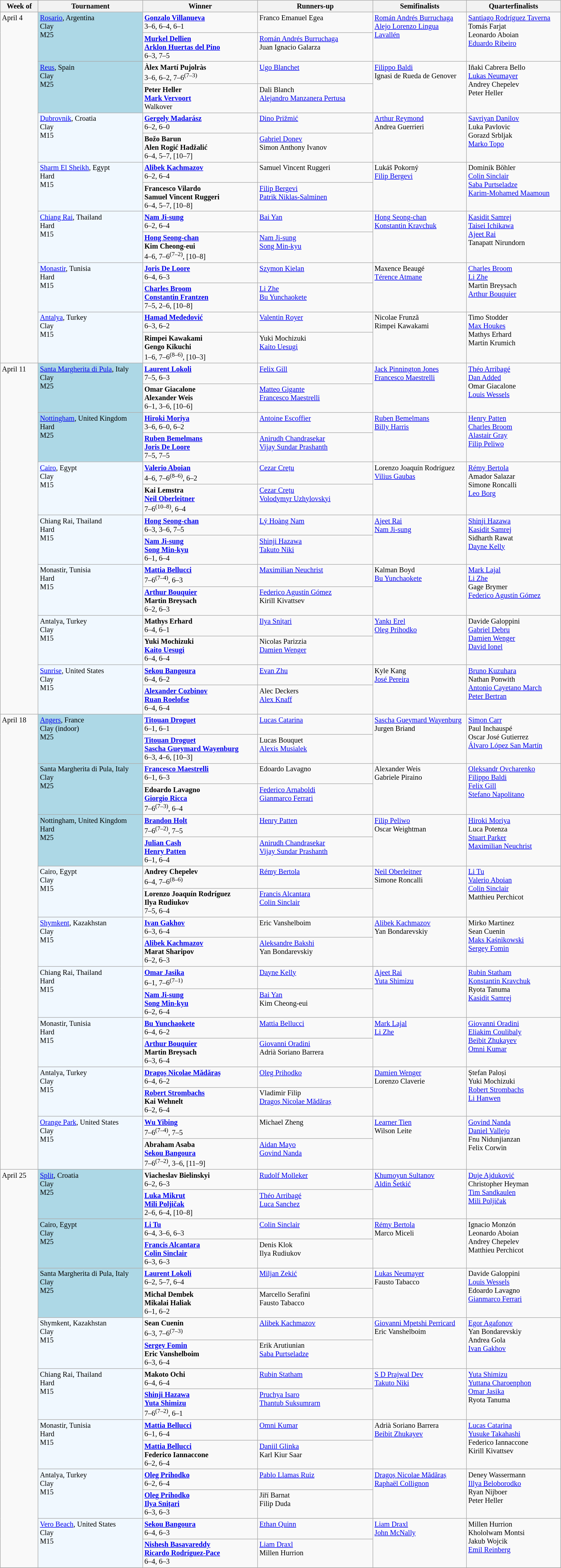<table class="wikitable" style="font-size:85%;">
<tr>
<th width="65">Week of</th>
<th style="width:190px;">Tournament</th>
<th style="width:210px;">Winner</th>
<th style="width:210px;">Runners-up</th>
<th style="width:170px;">Semifinalists</th>
<th style="width:170px;">Quarterfinalists</th>
</tr>
<tr style="vertical-align:top">
<td rowspan=14>April 4</td>
<td rowspan="2" style="background:lightblue;"><a href='#'>Rosario</a>, Argentina <br> Clay <br> M25 <br> </td>
<td><strong> <a href='#'>Gonzalo Villanueva</a></strong> <br> 3–6, 6–4, 6–1</td>
<td> Franco Emanuel Egea</td>
<td rowspan=2> <a href='#'>Román Andrés Burruchaga</a> <br>  <a href='#'>Alejo Lorenzo Lingua Lavallén</a></td>
<td rowspan=2> <a href='#'>Santiago Rodríguez Taverna</a> <br>  Tomás Farjat <br>  Leonardo Aboian <br>  <a href='#'>Eduardo Ribeiro</a></td>
</tr>
<tr style="vertical-align:top">
<td><strong> <a href='#'>Murkel Dellien</a> <br>  <a href='#'>Arklon Huertas del Pino</a></strong> <br> 6–3, 7–5</td>
<td> <a href='#'>Román Andrés Burruchaga</a> <br>  Juan Ignacio Galarza</td>
</tr>
<tr style="vertical-align:top">
<td rowspan="2" style="background:lightblue;"><a href='#'>Reus</a>, Spain <br> Clay <br> M25 <br> </td>
<td><strong> Àlex Martí Pujolràs</strong> <br> 3–6, 6–2, 7–6<sup>(7–3)</sup></td>
<td> <a href='#'>Ugo Blanchet</a></td>
<td rowspan=2> <a href='#'>Filippo Baldi</a> <br>  Ignasi de Rueda de Genover</td>
<td rowspan=2> Iñaki Cabrera Bello <br>  <a href='#'>Lukas Neumayer</a> <br>  Andrey Chepelev <br>  Peter Heller</td>
</tr>
<tr style="vertical-align:top">
<td><strong> Peter Heller <br>  <a href='#'>Mark Vervoort</a></strong> <br> Walkover</td>
<td> Dali Blanch <br>  <a href='#'>Alejandro Manzanera Pertusa</a></td>
</tr>
<tr style="vertical-align:top">
<td rowspan="2" style="background:#f0f8ff;"><a href='#'>Dubrovnik</a>, Croatia <br> Clay <br> M15 <br> </td>
<td><strong> <a href='#'>Gergely Madarász</a></strong> <br> 6–2, 6–0</td>
<td> <a href='#'>Dino Prižmić</a></td>
<td rowspan=2> <a href='#'>Arthur Reymond</a> <br>  Andrea Guerrieri</td>
<td rowspan=2> <a href='#'>Savriyan Danilov</a> <br>  Luka Pavlovic <br>  Gorazd Srbljak <br>  <a href='#'>Marko Topo</a></td>
</tr>
<tr style="vertical-align:top">
<td><strong> Božo Barun <br>  Alen Rogić Hadžalić</strong> <br> 6–4, 5–7, [10–7]</td>
<td> <a href='#'>Gabriel Donev</a> <br>  Simon Anthony Ivanov</td>
</tr>
<tr style="vertical-align:top">
<td rowspan="2" style="background:#f0f8ff;"><a href='#'>Sharm El Sheikh</a>, Egypt <br> Hard <br> M15 <br> </td>
<td><strong> <a href='#'>Alibek Kachmazov</a></strong> <br> 6–2, 6–4</td>
<td> Samuel Vincent Ruggeri</td>
<td rowspan=2> Lukáš Pokorný <br>  <a href='#'>Filip Bergevi</a></td>
<td rowspan=2> Dominik Böhler <br>  <a href='#'>Colin Sinclair</a> <br>  <a href='#'>Saba Purtseladze</a> <br>  <a href='#'>Karim-Mohamed Maamoun</a></td>
</tr>
<tr style="vertical-align:top">
<td><strong> Francesco Vilardo <br>  Samuel Vincent Ruggeri</strong> <br> 6–4, 5–7, [10–8]</td>
<td> <a href='#'>Filip Bergevi</a> <br>  <a href='#'>Patrik Niklas-Salminen</a></td>
</tr>
<tr style="vertical-align:top">
<td rowspan="2" style="background:#f0f8ff;"><a href='#'>Chiang Rai</a>, Thailand <br> Hard <br> M15 <br> </td>
<td><strong> <a href='#'>Nam Ji-sung</a></strong> <br> 6–2, 6–4</td>
<td> <a href='#'>Bai Yan</a></td>
<td rowspan=2> <a href='#'>Hong Seong-chan</a> <br>  <a href='#'>Konstantin Kravchuk</a></td>
<td rowspan=2> <a href='#'>Kasidit Samrej</a> <br>  <a href='#'>Taisei Ichikawa</a> <br>  <a href='#'>Ajeet Rai</a> <br>  Tanapatt Nirundorn</td>
</tr>
<tr style="vertical-align:top">
<td><strong> <a href='#'>Hong Seong-chan</a> <br>  Kim Cheong-eui</strong> <br> 4–6, 7–6<sup>(7–2)</sup>, [10–8]</td>
<td> <a href='#'>Nam Ji-sung</a> <br>  <a href='#'>Song Min-kyu</a></td>
</tr>
<tr style="vertical-align:top">
<td rowspan="2" style="background:#f0f8ff;"><a href='#'>Monastir</a>, Tunisia <br> Hard <br> M15 <br> </td>
<td><strong> <a href='#'>Joris De Loore</a></strong> <br> 6–4, 6–3</td>
<td> <a href='#'>Szymon Kielan</a></td>
<td rowspan=2> Maxence Beaugé <br>  <a href='#'>Térence Atmane</a></td>
<td rowspan=2> <a href='#'>Charles Broom</a> <br>  <a href='#'>Li Zhe</a> <br>  Martin Breysach <br>  <a href='#'>Arthur Bouquier</a></td>
</tr>
<tr style="vertical-align:top">
<td><strong> <a href='#'>Charles Broom</a> <br>  <a href='#'>Constantin Frantzen</a></strong> <br> 7–5, 2–6, [10–8]</td>
<td> <a href='#'>Li Zhe</a> <br>  <a href='#'>Bu Yunchaokete</a></td>
</tr>
<tr style="vertical-align:top">
<td rowspan="2" style="background:#f0f8ff;"><a href='#'>Antalya</a>, Turkey <br> Clay <br> M15 <br> </td>
<td><strong> <a href='#'>Hamad Međedović</a></strong> <br> 6–3, 6–2</td>
<td> <a href='#'>Valentin Royer</a></td>
<td rowspan=2> Nicolae Frunză <br>  Rimpei Kawakami</td>
<td rowspan=2> Timo Stodder <br>  <a href='#'>Max Houkes</a> <br>  Mathys Erhard <br>  Martin Krumich</td>
</tr>
<tr style="vertical-align:top">
<td><strong> Rimpei Kawakami <br>  Gengo Kikuchi</strong> <br> 1–6, 7–6<sup>(8–6)</sup>, [10–3]</td>
<td> Yuki Mochizuki <br>  <a href='#'>Kaito Uesugi</a></td>
</tr>
<tr style="vertical-align:top">
<td rowspan=14>April 11</td>
<td rowspan="2" style="background:lightblue;"><a href='#'>Santa Margherita di Pula</a>, Italy <br> Clay <br> M25 <br> </td>
<td><strong> <a href='#'>Laurent Lokoli</a></strong> <br> 7–5, 6–3</td>
<td> <a href='#'>Felix Gill</a></td>
<td rowspan=2> <a href='#'>Jack Pinnington Jones</a> <br>  <a href='#'>Francesco Maestrelli</a></td>
<td rowspan=2> <a href='#'>Théo Arribagé</a> <br>  <a href='#'>Dan Added</a> <br>  Omar Giacalone <br>  <a href='#'>Louis Wessels</a></td>
</tr>
<tr style="vertical-align:top">
<td><strong> Omar Giacalone <br>  Alexander Weis</strong> <br> 6–1, 3–6, [10–6]</td>
<td> <a href='#'>Matteo Gigante</a> <br>  <a href='#'>Francesco Maestrelli</a></td>
</tr>
<tr style="vertical-align:top">
<td rowspan="2" style="background:lightblue;"><a href='#'>Nottingham</a>, United Kingdom <br> Hard <br> M25 <br> </td>
<td><strong> <a href='#'>Hiroki Moriya</a></strong> <br> 3–6, 6–0, 6–2</td>
<td> <a href='#'>Antoine Escoffier</a></td>
<td rowspan=2> <a href='#'>Ruben Bemelmans</a> <br>  <a href='#'>Billy Harris</a></td>
<td rowspan=2> <a href='#'>Henry Patten</a> <br>  <a href='#'>Charles Broom</a> <br>  <a href='#'>Alastair Gray</a> <br>  <a href='#'>Filip Peliwo</a></td>
</tr>
<tr style="vertical-align:top">
<td><strong> <a href='#'>Ruben Bemelmans</a> <br>  <a href='#'>Joris De Loore</a></strong> <br> 7–5, 7–5</td>
<td> <a href='#'>Anirudh Chandrasekar</a> <br>  <a href='#'>Vijay Sundar Prashanth</a></td>
</tr>
<tr style="vertical-align:top">
<td rowspan="2" style="background:#f0f8ff;"><a href='#'>Cairo</a>, Egypt <br> Clay <br> M15 <br> </td>
<td><strong> <a href='#'>Valerio Aboian</a></strong> <br> 4–6, 7–6<sup>(8–6)</sup>, 6–2</td>
<td> <a href='#'>Cezar Crețu</a></td>
<td rowspan=2> Lorenzo Joaquín Rodríguez <br>  <a href='#'>Vilius Gaubas</a></td>
<td rowspan=2> <a href='#'>Rémy Bertola</a> <br>  Amador Salazar <br>  Simone Roncalli <br>  <a href='#'>Leo Borg</a></td>
</tr>
<tr style="vertical-align:top">
<td><strong> Kai Lemstra <br>  <a href='#'>Neil Oberleitner</a></strong> <br> 7–6<sup>(10–8)</sup>, 6–4</td>
<td> <a href='#'>Cezar Crețu</a> <br>  <a href='#'>Volodymyr Uzhylovskyi</a></td>
</tr>
<tr style="vertical-align:top">
<td rowspan="2" style="background:#f0f8ff;">Chiang Rai, Thailand <br> Hard <br> M15 <br> </td>
<td><strong> <a href='#'>Hong Seong-chan</a></strong> <br> 6–3, 3–6, 7–5</td>
<td> <a href='#'>Lý Hoàng Nam</a></td>
<td rowspan=2> <a href='#'>Ajeet Rai</a> <br>  <a href='#'>Nam Ji-sung</a></td>
<td rowspan=2> <a href='#'>Shinji Hazawa</a> <br>  <a href='#'>Kasidit Samrej</a> <br>  Sidharth Rawat <br>  <a href='#'>Dayne Kelly</a></td>
</tr>
<tr style="vertical-align:top">
<td><strong> <a href='#'>Nam Ji-sung</a> <br>  <a href='#'>Song Min-kyu</a></strong> <br> 6–1, 6–4</td>
<td> <a href='#'>Shinji Hazawa</a> <br>  <a href='#'>Takuto Niki</a></td>
</tr>
<tr style="vertical-align:top">
<td rowspan="2" style="background:#f0f8ff;">Monastir, Tunisia <br> Hard <br> M15 <br> </td>
<td><strong> <a href='#'>Mattia Bellucci</a></strong> <br> 7–6<sup>(7–4)</sup>, 6–3</td>
<td> <a href='#'>Maximilian Neuchrist</a></td>
<td rowspan=2> Kalman Boyd <br>  <a href='#'>Bu Yunchaokete</a></td>
<td rowspan=2> <a href='#'>Mark Lajal</a> <br>  <a href='#'>Li Zhe</a> <br>  Gage Brymer <br>  <a href='#'>Federico Agustín Gómez</a></td>
</tr>
<tr style="vertical-align:top">
<td><strong> <a href='#'>Arthur Bouquier</a> <br>  Martin Breysach</strong> <br> 6–2, 6–3</td>
<td> <a href='#'>Federico Agustín Gómez</a> <br>  Kirill Kivattsev</td>
</tr>
<tr style="vertical-align:top">
<td rowspan="2" style="background:#f0f8ff;">Antalya, Turkey <br> Clay <br> M15 <br> </td>
<td><strong> Mathys Erhard</strong> <br> 6–4, 6–1</td>
<td> <a href='#'>Ilya Snițari</a></td>
<td rowspan=2> <a href='#'>Yankı Erel</a> <br>  <a href='#'>Oleg Prihodko</a></td>
<td rowspan=2> Davide Galoppini <br>  <a href='#'>Gabriel Debru</a> <br>  <a href='#'>Damien Wenger</a> <br>  <a href='#'>David Ionel</a></td>
</tr>
<tr style="vertical-align:top">
<td><strong> Yuki Mochizuki <br>  <a href='#'>Kaito Uesugi</a></strong> <br> 6–4, 6–4</td>
<td> Nicolas Parizzia <br>  <a href='#'>Damien Wenger</a></td>
</tr>
<tr style="vertical-align:top">
<td rowspan="2" style="background:#f0f8ff;"><a href='#'>Sunrise</a>, United States <br> Clay <br> M15 <br> </td>
<td><strong> <a href='#'>Sekou Bangoura</a></strong> <br> 6–4, 6–2</td>
<td> <a href='#'>Evan Zhu</a></td>
<td rowspan=2> Kyle Kang <br>  <a href='#'>José Pereira</a></td>
<td rowspan=2> <a href='#'>Bruno Kuzuhara</a> <br>  Nathan Ponwith <br>  <a href='#'>Antonio Cayetano March</a> <br>  <a href='#'>Peter Bertran</a></td>
</tr>
<tr style="vertical-align:top">
<td><strong> <a href='#'>Alexander Cozbinov</a> <br>  <a href='#'>Ruan Roelofse</a></strong> <br> 6–4, 6–4</td>
<td> Alec Deckers <br>  <a href='#'>Alex Knaff</a></td>
</tr>
<tr style="vertical-align:top">
<td rowspan=18>April 18</td>
<td rowspan="2" style="background:lightblue;"><a href='#'>Angers</a>, France <br> Clay (indoor) <br> M25 <br> </td>
<td><strong> <a href='#'>Titouan Droguet</a></strong> <br> 6–1, 6–1</td>
<td> <a href='#'>Lucas Catarina</a></td>
<td rowspan=2> <a href='#'>Sascha Gueymard Wayenburg</a> <br>  Jurgen Briand</td>
<td rowspan=2> <a href='#'>Simon Carr</a> <br>  Paul Inchauspé <br>  Oscar José Gutierrez <br>  <a href='#'>Álvaro López San Martín</a></td>
</tr>
<tr style="vertical-align:top">
<td><strong> <a href='#'>Titouan Droguet</a> <br>  <a href='#'>Sascha Gueymard Wayenburg</a></strong> <br> 6–3, 4–6, [10–3]</td>
<td> Lucas Bouquet <br>  <a href='#'>Alexis Musialek</a></td>
</tr>
<tr style="vertical-align:top">
<td rowspan="2" style="background:lightblue;">Santa Margherita di Pula, Italy <br> Clay <br> M25 <br> </td>
<td><strong> <a href='#'>Francesco Maestrelli</a></strong> <br> 6–1, 6–3</td>
<td> Edoardo Lavagno</td>
<td rowspan=2> Alexander Weis <br>  Gabriele Piraino</td>
<td rowspan=2> <a href='#'>Oleksandr Ovcharenko</a> <br>  <a href='#'>Filippo Baldi</a> <br>  <a href='#'>Felix Gill</a> <br>  <a href='#'>Stefano Napolitano</a></td>
</tr>
<tr style="vertical-align:top">
<td><strong> Edoardo Lavagno <br>  <a href='#'>Giorgio Ricca</a></strong> <br> 7–6<sup>(7–3)</sup>, 6–4</td>
<td> <a href='#'>Federico Arnaboldi</a> <br>  <a href='#'>Gianmarco Ferrari</a></td>
</tr>
<tr style="vertical-align:top">
<td rowspan="2" style="background:lightblue;">Nottingham, United Kingdom <br> Hard <br> M25 <br> </td>
<td><strong> <a href='#'>Brandon Holt</a></strong> <br> 7–6<sup>(7–2)</sup>, 7–5</td>
<td> <a href='#'>Henry Patten</a></td>
<td rowspan=2> <a href='#'>Filip Peliwo</a> <br>  Oscar Weightman</td>
<td rowspan=2> <a href='#'>Hiroki Moriya</a> <br>  Luca Potenza <br>  <a href='#'>Stuart Parker</a> <br>  <a href='#'>Maximilian Neuchrist</a></td>
</tr>
<tr style="vertical-align:top">
<td><strong> <a href='#'>Julian Cash</a> <br>  <a href='#'>Henry Patten</a></strong> <br> 6–1, 6–4</td>
<td> <a href='#'>Anirudh Chandrasekar</a> <br>  <a href='#'>Vijay Sundar Prashanth</a></td>
</tr>
<tr style="vertical-align:top">
<td rowspan="2" style="background:#f0f8ff;">Cairo, Egypt <br> Clay <br> M15 <br> </td>
<td><strong> Andrey Chepelev</strong> <br> 6–4, 7–6<sup>(8–6)</sup></td>
<td> <a href='#'>Rémy Bertola</a></td>
<td rowspan=2> <a href='#'>Neil Oberleitner</a> <br>  Simone Roncalli</td>
<td rowspan=2> <a href='#'>Li Tu</a> <br>  <a href='#'>Valerio Aboian</a> <br>  <a href='#'>Colin Sinclair</a> <br>  Matthieu Perchicot</td>
</tr>
<tr style="vertical-align:top">
<td><strong> Lorenzo Joaquín Rodríguez <br>  Ilya Rudiukov</strong> <br> 7–5, 6–4</td>
<td> <a href='#'>Francis Alcantara</a> <br>  <a href='#'>Colin Sinclair</a></td>
</tr>
<tr style="vertical-align:top">
<td rowspan="2" style="background:#f0f8ff;"><a href='#'>Shymkent</a>, Kazakhstan <br> Clay <br> M15 <br> </td>
<td><strong> <a href='#'>Ivan Gakhov</a></strong> <br> 6–3, 6–4</td>
<td> Eric Vanshelboim</td>
<td rowspan=2> <a href='#'>Alibek Kachmazov</a> <br>  Yan Bondarevskiy</td>
<td rowspan=2> Mirko Martinez <br>  Sean Cuenin <br>  <a href='#'>Maks Kaśnikowski</a> <br>  <a href='#'>Sergey Fomin</a></td>
</tr>
<tr style="vertical-align:top">
<td><strong> <a href='#'>Alibek Kachmazov</a> <br>  Marat Sharipov</strong> <br> 6–2, 6–3</td>
<td> <a href='#'>Aleksandre Bakshi</a> <br>  Yan Bondarevskiy</td>
</tr>
<tr style="vertical-align:top">
<td rowspan="2" style="background:#f0f8ff;">Chiang Rai, Thailand <br> Hard <br> M15 <br> </td>
<td><strong> <a href='#'>Omar Jasika</a></strong> <br> 6–1, 7–6<sup>(7–1)</sup></td>
<td> <a href='#'>Dayne Kelly</a></td>
<td rowspan=2> <a href='#'>Ajeet Rai</a> <br>  <a href='#'>Yuta Shimizu</a></td>
<td rowspan=2> <a href='#'>Rubin Statham</a> <br>  <a href='#'>Konstantin Kravchuk</a> <br>  Ryota Tanuma <br>  <a href='#'>Kasidit Samrej</a></td>
</tr>
<tr style="vertical-align:top">
<td><strong> <a href='#'>Nam Ji-sung</a> <br>  <a href='#'>Song Min-kyu</a></strong> <br> 6–2, 6–4</td>
<td> <a href='#'>Bai Yan</a> <br>  Kim Cheong-eui</td>
</tr>
<tr style="vertical-align:top">
<td rowspan="2" style="background:#f0f8ff;">Monastir, Tunisia <br> Hard <br> M15 <br> </td>
<td><strong> <a href='#'>Bu Yunchaokete</a></strong> <br> 6–4, 6–2</td>
<td> <a href='#'>Mattia Bellucci</a></td>
<td rowspan=2> <a href='#'>Mark Lajal</a> <br>  <a href='#'>Li Zhe</a></td>
<td rowspan=2> <a href='#'>Giovanni Oradini</a> <br>  <a href='#'>Eliakim Coulibaly</a> <br>  <a href='#'>Beibit Zhukayev</a> <br>  <a href='#'>Omni Kumar</a></td>
</tr>
<tr style="vertical-align:top">
<td><strong> <a href='#'>Arthur Bouquier</a> <br>  Martin Breysach</strong> <br> 6–3, 6–4</td>
<td> <a href='#'>Giovanni Oradini</a> <br>  Adrià Soriano Barrera</td>
</tr>
<tr style="vertical-align:top">
<td rowspan="2" style="background:#f0f8ff;">Antalya, Turkey <br> Clay <br> M15 <br> </td>
<td><strong> <a href='#'>Dragoș Nicolae Mădăraș</a></strong> <br> 6–4, 6–2</td>
<td> <a href='#'>Oleg Prihodko</a></td>
<td rowspan=2> <a href='#'>Damien Wenger</a> <br>  Lorenzo Claverie</td>
<td rowspan=2> Ștefan Paloși <br>  Yuki Mochizuki <br>  <a href='#'>Robert Strombachs</a> <br>  <a href='#'>Li Hanwen</a></td>
</tr>
<tr style="vertical-align:top">
<td><strong> <a href='#'>Robert Strombachs</a> <br>  Kai Wehnelt</strong> <br> 6–2, 6–4</td>
<td> Vladimir Filip <br>  <a href='#'>Dragoș Nicolae Mădăraș</a></td>
</tr>
<tr style="vertical-align:top">
<td rowspan="2" style="background:#f0f8ff;"><a href='#'>Orange Park</a>, United States <br> Clay <br> M15 <br> </td>
<td><strong> <a href='#'>Wu Yibing</a></strong> <br> 7–6<sup>(7–4)</sup>, 7–5</td>
<td> Michael Zheng</td>
<td rowspan=2> <a href='#'>Learner Tien</a> <br>  Wilson Leite</td>
<td rowspan=2> <a href='#'>Govind Nanda</a> <br>  <a href='#'>Daniel Vallejo</a> <br>  Fnu Nidunjianzan <br>  Felix Corwin</td>
</tr>
<tr style="vertical-align:top">
<td><strong> Abraham Asaba <br>  <a href='#'>Sekou Bangoura</a></strong> <br> 7–6<sup>(7–2)</sup>, 3–6, [11–9]</td>
<td> <a href='#'>Aidan Mayo</a> <br>  <a href='#'>Govind Nanda</a></td>
</tr>
<tr style="vertical-align:top">
<td rowspan=16>April 25</td>
<td rowspan="2" style="background:lightblue;"><a href='#'>Split</a>, Croatia <br> Clay <br> M25 <br> </td>
<td><strong> Viacheslav Bielinskyi</strong> <br> 6–2, 6–3</td>
<td> <a href='#'>Rudolf Molleker</a></td>
<td rowspan=2> <a href='#'>Khumoyun Sultanov</a> <br>  <a href='#'>Aldin Šetkić</a></td>
<td rowspan=2> <a href='#'>Duje Ajduković</a> <br>  Christopher Heyman <br>  <a href='#'>Tim Sandkaulen</a> <br>  <a href='#'>Mili Poljičak</a></td>
</tr>
<tr style="vertical-align:top">
<td><strong> <a href='#'>Luka Mikrut</a> <br>  <a href='#'>Mili Poljičak</a></strong> <br> 2–6, 6–4, [10–8]</td>
<td> <a href='#'>Théo Arribagé</a> <br>  <a href='#'>Luca Sanchez</a></td>
</tr>
<tr style="vertical-align:top">
<td rowspan="2" style="background:lightblue;">Cairo, Egypt <br> Clay <br> M25 <br> </td>
<td><strong> <a href='#'>Li Tu</a></strong> <br> 6–4, 3–6, 6–3</td>
<td> <a href='#'>Colin Sinclair</a></td>
<td rowspan=2> <a href='#'>Rémy Bertola</a> <br>  Marco Miceli</td>
<td rowspan=2> Ignacio Monzón <br>  Leonardo Aboian <br>  Andrey Chepelev <br>  Matthieu Perchicot</td>
</tr>
<tr style="vertical-align:top">
<td><strong> <a href='#'>Francis Alcantara</a> <br>  <a href='#'>Colin Sinclair</a></strong> <br> 6–3, 6–3</td>
<td> Denis Klok <br>  Ilya Rudiukov</td>
</tr>
<tr style="vertical-align:top">
<td rowspan="2" style="background:lightblue;">Santa Margherita di Pula, Italy <br> Clay <br> M25 <br> </td>
<td><strong> <a href='#'>Laurent Lokoli</a></strong> <br> 6–2, 5–7, 6–4</td>
<td> <a href='#'>Miljan Zekić</a></td>
<td rowspan=2> <a href='#'>Lukas Neumayer</a> <br>  Fausto Tabacco</td>
<td rowspan=2> Davide Galoppini <br>  <a href='#'>Louis Wessels</a> <br>  Edoardo Lavagno <br>  <a href='#'>Gianmarco Ferrari</a></td>
</tr>
<tr style="vertical-align:top">
<td><strong> Michał Dembek <br>  Mikalai Haliak</strong> <br> 6–1, 6–2</td>
<td> Marcello Serafini <br>  Fausto Tabacco</td>
</tr>
<tr style="vertical-align:top">
<td rowspan="2" style="background:#f0f8ff;">Shymkent, Kazakhstan <br> Clay <br> M15 <br> </td>
<td><strong> Sean Cuenin</strong> <br> 6–3, 7–6<sup>(7–3)</sup></td>
<td> <a href='#'>Alibek Kachmazov</a></td>
<td rowspan=2> <a href='#'>Giovanni Mpetshi Perricard</a> <br>  Eric Vanshelboim</td>
<td rowspan=2> <a href='#'>Egor Agafonov</a> <br>  Yan Bondarevskiy <br>  Andrea Gola <br>  <a href='#'>Ivan Gakhov</a></td>
</tr>
<tr style="vertical-align:top">
<td><strong> <a href='#'>Sergey Fomin</a> <br>  Eric Vanshelboim</strong> <br> 6–3, 6–4</td>
<td> Erik Arutiunian <br>  <a href='#'>Saba Purtseladze</a></td>
</tr>
<tr style="vertical-align:top">
<td rowspan="2" style="background:#f0f8ff;">Chiang Rai, Thailand <br> Hard <br> M15 <br> </td>
<td><strong> Makoto Ochi</strong> <br> 6–4, 6–4</td>
<td> <a href='#'>Rubin Statham</a></td>
<td rowspan=2> <a href='#'>S D Prajwal Dev</a> <br>  <a href='#'>Takuto Niki</a></td>
<td rowspan=2> <a href='#'>Yuta Shimizu</a> <br>  <a href='#'>Yuttana Charoenphon</a> <br>  <a href='#'>Omar Jasika</a> <br>  Ryota Tanuma</td>
</tr>
<tr style="vertical-align:top">
<td><strong> <a href='#'>Shinji Hazawa</a> <br>  <a href='#'>Yuta Shimizu</a></strong> <br> 7–6<sup>(7–2)</sup>, 6–1</td>
<td> <a href='#'>Pruchya Isaro</a> <br>  <a href='#'>Thantub Suksumrarn</a></td>
</tr>
<tr style="vertical-align:top">
<td rowspan="2" style="background:#f0f8ff;">Monastir, Tunisia <br> Hard <br> M15 <br> </td>
<td><strong> <a href='#'>Mattia Bellucci</a></strong> <br> 6–1, 6–4</td>
<td> <a href='#'>Omni Kumar</a></td>
<td rowspan=2> Adrià Soriano Barrera <br>  <a href='#'>Beibit Zhukayev</a></td>
<td rowspan=2> <a href='#'>Lucas Catarina</a> <br>  <a href='#'>Yusuke Takahashi</a> <br>  Federico Iannaccone <br>  Kirill Kivattsev</td>
</tr>
<tr style="vertical-align:top">
<td><strong> <a href='#'>Mattia Bellucci</a> <br>  Federico Iannaccone</strong> <br> 6–2, 6–4</td>
<td> <a href='#'>Daniil Glinka</a> <br>  Karl Kiur Saar</td>
</tr>
<tr style="vertical-align:top">
<td rowspan="2" style="background:#f0f8ff;">Antalya, Turkey <br> Clay <br> M15 <br> </td>
<td><strong> <a href='#'>Oleg Prihodko</a></strong> <br> 6–2, 6–4</td>
<td> <a href='#'>Pablo Llamas Ruiz</a></td>
<td rowspan=2> <a href='#'>Dragoș Nicolae Mădăraș</a> <br>  <a href='#'>Raphaël Collignon</a></td>
<td rowspan=2> Deney Wassermann <br>  <a href='#'>Illya Beloborodko</a> <br>  Ryan Nijboer <br>  Peter Heller</td>
</tr>
<tr style="vertical-align:top">
<td><strong> <a href='#'>Oleg Prihodko</a> <br>  <a href='#'>Ilya Snițari</a></strong> <br> 6–3, 6–3</td>
<td> Jiří Barnat <br>  Filip Duda</td>
</tr>
<tr style="vertical-align:top">
<td rowspan="2" style="background:#f0f8ff;"><a href='#'>Vero Beach</a>, United States <br> Clay <br> M15 <br> </td>
<td><strong> <a href='#'>Sekou Bangoura</a></strong> <br> 6–4, 6–3</td>
<td> <a href='#'>Ethan Quinn</a></td>
<td rowspan=2> <a href='#'>Liam Draxl</a> <br>  <a href='#'>John McNally</a></td>
<td rowspan=2> Millen Hurrion <br>  Khololwam Montsi <br>  Jakub Wojcik <br>  <a href='#'>Emil Reinberg</a></td>
</tr>
<tr style="vertical-align:top">
<td><strong> <a href='#'>Nishesh Basavareddy</a> <br>  <a href='#'>Ricardo Rodríguez-Pace</a></strong> <br> 6–4, 6–3</td>
<td> <a href='#'>Liam Draxl</a> <br>  Millen Hurrion</td>
</tr>
<tr style="vertical-align:top">
</tr>
</table>
